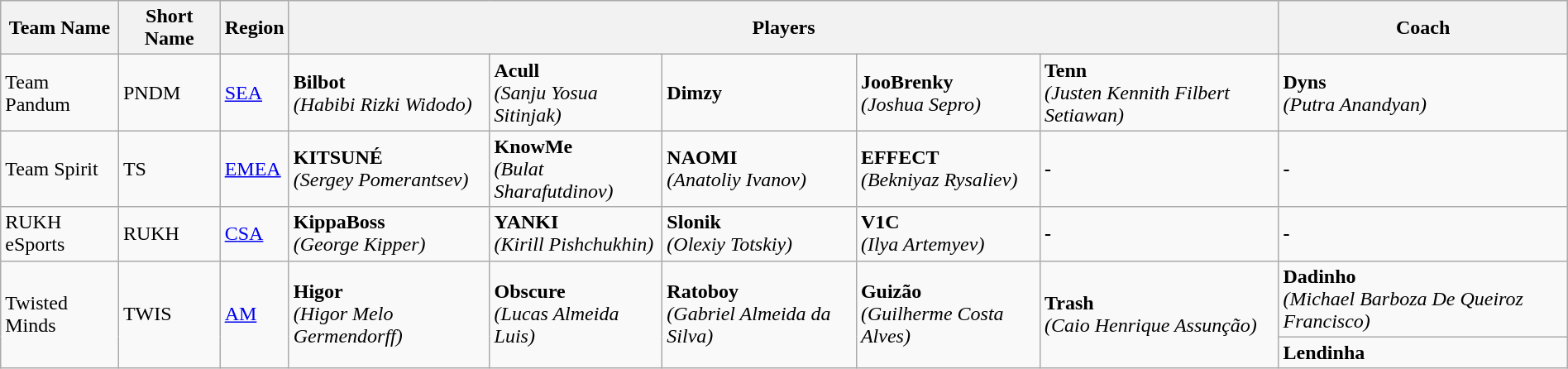<table class="wikitable" style="text-align: margin-left: auto; margin-right:auto;">
<tr>
<th>Team Name</th>
<th>Short Name</th>
<th>Region</th>
<th colspan="5">Players</th>
<th>Coach</th>
</tr>
<tr>
<td> Team Pandum</td>
<td>PNDM</td>
<td><a href='#'>SEA</a></td>
<td> <strong>Bilbot</strong><br><em>(Habibi Rizki Widodo)</em></td>
<td> <strong>Acull</strong><br><em>(Sanju Yosua Sitinjak)</em></td>
<td> <strong>Dimzy</strong></td>
<td> <strong>JooBrenky</strong><br><em>(Joshua Sepro)</em></td>
<td> <strong>Tenn</strong><br><em>(Justen Kennith Filbert Setiawan)</em></td>
<td> <strong>Dyns</strong><br><em>(Putra Anandyan)</em></td>
</tr>
<tr>
<td> Team Spirit</td>
<td>TS</td>
<td><a href='#'>EMEA</a></td>
<td> <strong>KITSUNÉ</strong><br><em>(Sergey Pomerantsev)</em></td>
<td> <strong>KnowMe</strong><br><em>(Bulat Sharafutdinov)</em></td>
<td> <strong>NAOMI</strong><br><em>(Anatoliy Ivanov)</em></td>
<td> <strong>EFFECT</strong><br><em>(Bekniyaz Rysaliev)</em></td>
<td> <strong>-</strong></td>
<td> <strong>-</strong></td>
</tr>
<tr>
<td> RUKH eSports</td>
<td>RUKH</td>
<td><a href='#'>C</a><a href='#'>SA</a></td>
<td> <strong>KippaBoss</strong><br><em>(George Kipper)</em></td>
<td> <strong>YANKI</strong><br><em>(Kirill Pishchukhin)</em></td>
<td> <strong>Slonik</strong><br><em>(Olexiy Totskiy)</em></td>
<td> <strong>V1C</strong><br><em>(Ilya Artemyev)</em></td>
<td> <strong>-</strong></td>
<td> <strong>-</strong></td>
</tr>
<tr>
<td rowspan="2"> Twisted Minds</td>
<td rowspan="2">TWIS</td>
<td rowspan="2"><a href='#'>AM</a></td>
<td rowspan="2"> <strong>Higor</strong><br><em>(Higor Melo Germendorff)</em></td>
<td rowspan="2"> <strong>Obscure</strong><br><em>(Lucas Almeida Luis)</em></td>
<td rowspan="2"> <strong>Ratoboy</strong><br><em>(Gabriel Almeida da Silva)</em></td>
<td rowspan="2"> <strong>Guizão</strong><br><em>(Guilherme Costa Alves)</em></td>
<td rowspan="2"> <strong>Trash</strong><br><em>(Caio Henrique Assunção)</em></td>
<td> <strong>Dadinho</strong><br><em>(Michael Barboza De Queiroz Francisco)</em></td>
</tr>
<tr>
<td> <strong>Lendinha</strong></td>
</tr>
</table>
